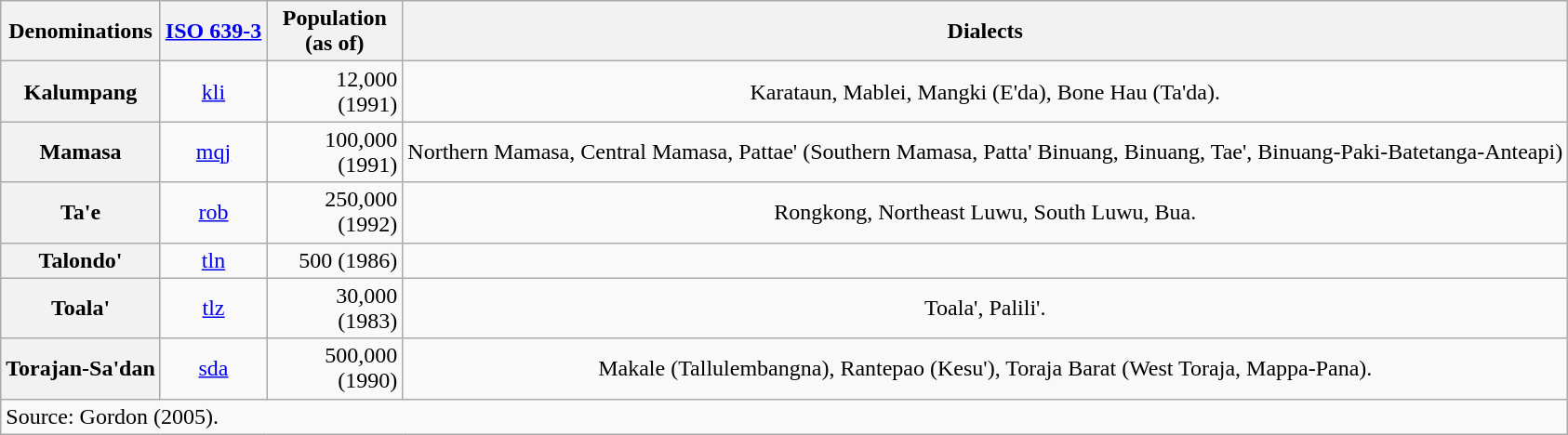<table class="wikitable">
<tr>
<th>Denominations</th>
<th><a href='#'>ISO 639-3</a></th>
<th abbr="Population" style="width:90px;">Population (as of)</th>
<th>Dialects</th>
</tr>
<tr>
<th>Kalumpang</th>
<td style="text-align:center;"><a href='#'>kli</a></td>
<td style="text-align:right;">12,000 (1991)</td>
<td style="text-align:center;">Karataun, Mablei, Mangki (E'da), Bone Hau (Ta'da).</td>
</tr>
<tr>
<th>Mamasa</th>
<td style="text-align:center;"><a href='#'>mqj</a></td>
<td style="text-align:right;">100,000 (1991)</td>
<td style="text-align:center;">Northern Mamasa, Central Mamasa, Pattae' (Southern Mamasa, Patta' Binuang, Binuang, Tae', Binuang-Paki-Batetanga-Anteapi)</td>
</tr>
<tr>
<th>Ta'e</th>
<td style="text-align:center;"><a href='#'>rob</a></td>
<td style="text-align:right;">250,000 (1992)</td>
<td style="text-align:center;">Rongkong, Northeast Luwu, South Luwu, Bua.</td>
</tr>
<tr>
<th>Talondo'</th>
<td style="text-align:center;"><a href='#'>tln</a></td>
<td style="text-align:right;">500 (1986)</td>
<td></td>
</tr>
<tr>
<th>Toala'</th>
<td style="text-align:center;"><a href='#'>tlz</a></td>
<td style="text-align:right;">30,000 (1983)</td>
<td style="text-align:center;">Toala', Palili'.</td>
</tr>
<tr>
<th>Torajan-Sa'dan</th>
<td style="text-align:center;"><a href='#'>sda</a></td>
<td style="text-align:right;">500,000 (1990)</td>
<td style="text-align:center;">Makale (Tallulembangna), Rantepao (Kesu'), Toraja Barat (West Toraja, Mappa-Pana).</td>
</tr>
<tr>
<td colspan=6><span>Source: Gordon (2005).</span></td>
</tr>
</table>
